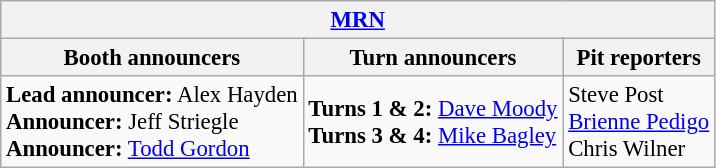<table class="wikitable" style="font-size: 95%;">
<tr>
<th colspan="3"><a href='#'>MRN</a></th>
</tr>
<tr>
<th>Booth announcers</th>
<th>Turn announcers</th>
<th>Pit reporters</th>
</tr>
<tr>
<td><strong>Lead announcer:</strong> Alex Hayden<br><strong>Announcer:</strong> Jeff Striegle<br><strong>Announcer:</strong> <a href='#'>Todd Gordon</a></td>
<td><strong>Turns 1 & 2: </strong><a href='#'>Dave Moody</a><br><strong>Turns 3 & 4: </strong><a href='#'>Mike Bagley</a></td>
<td>Steve Post<br><a href='#'>Brienne Pedigo</a><br>Chris Wilner</td>
</tr>
</table>
